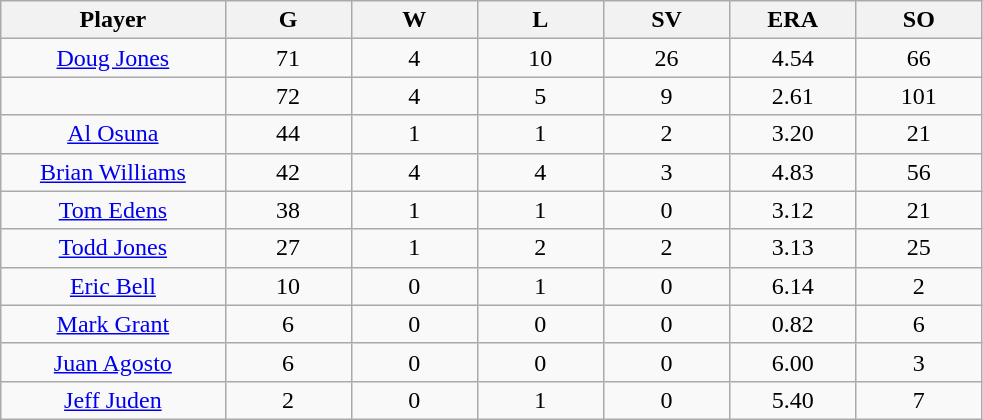<table class="wikitable sortable">
<tr>
<th bgcolor="#DDDDFF" width="16%">Player</th>
<th bgcolor="#DDDDFF" width="9%">G</th>
<th bgcolor="#DDDDFF" width="9%">W</th>
<th bgcolor="#DDDDFF" width="9%">L</th>
<th bgcolor="#DDDDFF" width="9%">SV</th>
<th bgcolor="#DDDDFF" width="9%">ERA</th>
<th bgcolor="#DDDDFF" width="9%">SO</th>
</tr>
<tr align="center">
<td><a href='#'>Doug Jones</a></td>
<td>71</td>
<td>4</td>
<td>10</td>
<td>26</td>
<td>4.54</td>
<td>66</td>
</tr>
<tr align=center>
<td></td>
<td>72</td>
<td>4</td>
<td>5</td>
<td>9</td>
<td>2.61</td>
<td>101</td>
</tr>
<tr align="center">
<td><a href='#'>Al Osuna</a></td>
<td>44</td>
<td>1</td>
<td>1</td>
<td>2</td>
<td>3.20</td>
<td>21</td>
</tr>
<tr align="center">
<td><a href='#'>Brian Williams</a></td>
<td>42</td>
<td>4</td>
<td>4</td>
<td>3</td>
<td>4.83</td>
<td>56</td>
</tr>
<tr align="center">
<td><a href='#'>Tom Edens</a></td>
<td>38</td>
<td>1</td>
<td>1</td>
<td>0</td>
<td>3.12</td>
<td>21</td>
</tr>
<tr align="center">
<td><a href='#'>Todd Jones</a></td>
<td>27</td>
<td>1</td>
<td>2</td>
<td>2</td>
<td>3.13</td>
<td>25</td>
</tr>
<tr align="center">
<td><a href='#'>Eric Bell</a></td>
<td>10</td>
<td>0</td>
<td>1</td>
<td>0</td>
<td>6.14</td>
<td>2</td>
</tr>
<tr align="center">
<td><a href='#'>Mark Grant</a></td>
<td>6</td>
<td>0</td>
<td>0</td>
<td>0</td>
<td>0.82</td>
<td>6</td>
</tr>
<tr align="center">
<td><a href='#'>Juan Agosto</a></td>
<td>6</td>
<td>0</td>
<td>0</td>
<td>0</td>
<td>6.00</td>
<td>3</td>
</tr>
<tr align="center">
<td><a href='#'>Jeff Juden</a></td>
<td>2</td>
<td>0</td>
<td>1</td>
<td>0</td>
<td>5.40</td>
<td>7</td>
</tr>
</table>
